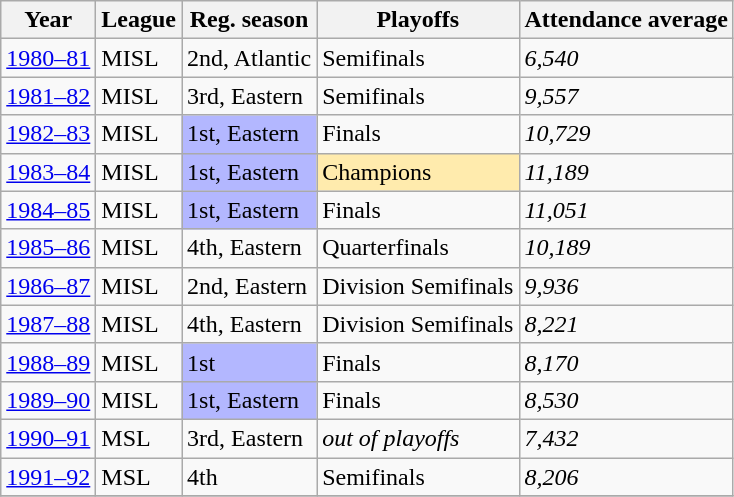<table class="wikitable">
<tr>
<th>Year</th>
<th>League</th>
<th>Reg. season</th>
<th>Playoffs</th>
<th>Attendance average</th>
</tr>
<tr>
<td><a href='#'>1980–81</a></td>
<td>MISL</td>
<td>2nd, Atlantic</td>
<td>Semifinals</td>
<td><em>6,540</em></td>
</tr>
<tr>
<td><a href='#'>1981–82</a></td>
<td>MISL</td>
<td>3rd, Eastern</td>
<td>Semifinals</td>
<td><em>9,557</em></td>
</tr>
<tr>
<td><a href='#'>1982–83</a></td>
<td>MISL</td>
<td bgcolor="#B3B7FF">1st, Eastern</td>
<td>Finals</td>
<td><em>10,729</em></td>
</tr>
<tr>
<td><a href='#'>1983–84</a></td>
<td>MISL</td>
<td bgcolor="#B3B7FF">1st, Eastern</td>
<td bgcolor="#FFEBAD">Champions</td>
<td><em>11,189</em></td>
</tr>
<tr>
<td><a href='#'>1984–85</a></td>
<td>MISL</td>
<td bgcolor="#B3B7FF">1st, Eastern</td>
<td>Finals</td>
<td><em>11,051</em></td>
</tr>
<tr>
<td><a href='#'>1985–86</a></td>
<td>MISL</td>
<td>4th, Eastern</td>
<td>Quarterfinals</td>
<td><em>10,189</em></td>
</tr>
<tr>
<td><a href='#'>1986–87</a></td>
<td>MISL</td>
<td>2nd, Eastern</td>
<td>Division Semifinals</td>
<td><em>9,936</em></td>
</tr>
<tr>
<td><a href='#'>1987–88</a></td>
<td>MISL</td>
<td>4th, Eastern</td>
<td>Division Semifinals</td>
<td><em>8,221</em></td>
</tr>
<tr>
<td><a href='#'>1988–89</a></td>
<td>MISL</td>
<td bgcolor="#B3B7FF">1st</td>
<td>Finals</td>
<td><em>8,170</em></td>
</tr>
<tr>
<td><a href='#'>1989–90</a></td>
<td>MISL</td>
<td bgcolor="#B3B7FF">1st, Eastern</td>
<td>Finals</td>
<td><em>8,530</em></td>
</tr>
<tr>
<td><a href='#'>1990–91</a></td>
<td>MSL</td>
<td>3rd, Eastern</td>
<td><em>out of playoffs</em></td>
<td><em>7,432</em></td>
</tr>
<tr>
<td><a href='#'>1991–92</a></td>
<td>MSL</td>
<td>4th</td>
<td>Semifinals</td>
<td><em>8,206</em></td>
</tr>
<tr>
</tr>
</table>
